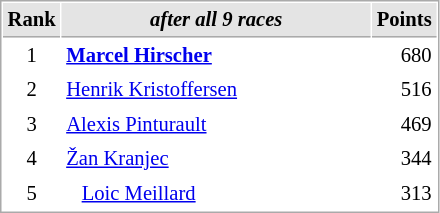<table cellspacing="1" cellpadding="3" style="border:1px solid #aaa; font-size:86%;">
<tr style="background:#e4e4e4;">
<th style="border-bottom:1px solid #aaa; width:10px;">Rank</th>
<th style="border-bottom:1px solid #aaa; width:200px; white-space:nowrap;"><em>after all 9 races</em></th>
<th style="border-bottom:1px solid #aaa; width:20px;">Points</th>
</tr>
<tr>
<td style="text-align:center;">1</td>
<td><strong> <a href='#'>Marcel Hirscher</a> </strong></td>
<td align="right">680</td>
</tr>
<tr>
<td style="text-align:center;">2</td>
<td> <a href='#'>Henrik Kristoffersen</a></td>
<td align="right">516</td>
</tr>
<tr>
<td style="text-align:center;">3</td>
<td> <a href='#'>Alexis Pinturault</a></td>
<td align="right">469</td>
</tr>
<tr>
<td style="text-align:center;">4</td>
<td> <a href='#'>Žan Kranjec</a></td>
<td align="right">344</td>
</tr>
<tr>
<td style="text-align:center;">5</td>
<td>   <a href='#'>Loic Meillard</a></td>
<td align="right">313</td>
</tr>
</table>
